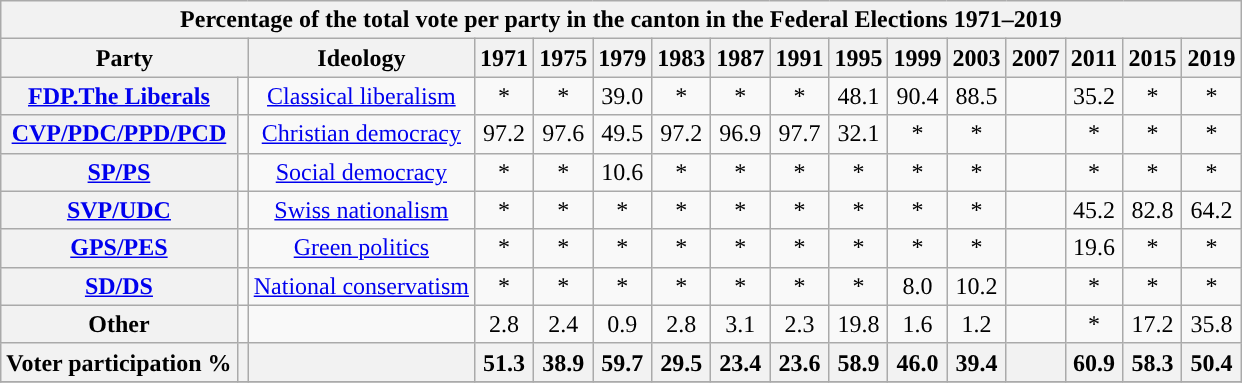<table class="wikitable sortable" style ="text-align: center">
<tr>
<th colspan="17">Percentage of the total vote per party in the canton in the Federal Elections 1971–2019</th>
</tr>
<tr>
<th colspan="2">Party</th>
<th class="unsortable">Ideology</th>
<th>1971</th>
<th>1975</th>
<th>1979</th>
<th>1983</th>
<th>1987</th>
<th>1991</th>
<th>1995</th>
<th>1999</th>
<th>2003</th>
<th>2007</th>
<th>2011</th>
<th>2015</th>
<th>2019</th>
</tr>
<tr>
<th><a href='#'>FDP.The Liberals</a></th>
<td style="color:inherit;background:"></td>
<td><a href='#'>Classical liberalism</a></td>
<td>* </td>
<td>*</td>
<td>39.0</td>
<td>*</td>
<td>*</td>
<td>*</td>
<td>48.1</td>
<td>90.4</td>
<td>88.5</td>
<td></td>
<td>35.2</td>
<td>*</td>
<td>*</td>
</tr>
<tr>
<th><a href='#'>CVP/PDC/PPD/PCD</a></th>
<td style="color:inherit;background:"></td>
<td><a href='#'>Christian democracy</a></td>
<td>97.2</td>
<td>97.6</td>
<td>49.5</td>
<td>97.2</td>
<td>96.9</td>
<td>97.7</td>
<td>32.1</td>
<td>*</td>
<td>*</td>
<td></td>
<td>*</td>
<td>*</td>
<td>*</td>
</tr>
<tr>
<th><a href='#'>SP/PS</a></th>
<td style="color:inherit;background:"></td>
<td><a href='#'>Social democracy</a></td>
<td>*</td>
<td>*</td>
<td>10.6</td>
<td>*</td>
<td>*</td>
<td>*</td>
<td>*</td>
<td>*</td>
<td>*</td>
<td></td>
<td>*</td>
<td>*</td>
<td>*</td>
</tr>
<tr>
<th><a href='#'>SVP/UDC</a></th>
<td style="color:inherit;background:"></td>
<td><a href='#'>Swiss nationalism</a></td>
<td>*</td>
<td>*</td>
<td>*</td>
<td>*</td>
<td>*</td>
<td>*</td>
<td>*</td>
<td>*</td>
<td>*</td>
<td></td>
<td>45.2</td>
<td>82.8</td>
<td>64.2</td>
</tr>
<tr>
<th><a href='#'>GPS/PES</a></th>
<td style="color:inherit;background:"></td>
<td><a href='#'>Green politics</a></td>
<td>*</td>
<td>*</td>
<td>*</td>
<td>*</td>
<td>*</td>
<td>*</td>
<td>*</td>
<td>*</td>
<td>*</td>
<td></td>
<td>19.6</td>
<td>*</td>
<td>*</td>
</tr>
<tr>
<th><a href='#'>SD/DS</a></th>
<td style="color:inherit;background:"></td>
<td><a href='#'>National conservatism</a></td>
<td>*</td>
<td>*</td>
<td>*</td>
<td>*</td>
<td>*</td>
<td>*</td>
<td>*</td>
<td>8.0</td>
<td>10.2</td>
<td></td>
<td>*</td>
<td>*</td>
<td>*</td>
</tr>
<tr>
<th>Other</th>
<td></td>
<td></td>
<td>2.8</td>
<td>2.4</td>
<td>0.9</td>
<td>2.8</td>
<td>3.1</td>
<td>2.3</td>
<td>19.8</td>
<td>1.6</td>
<td>1.2</td>
<td></td>
<td>*</td>
<td>17.2</td>
<td>35.8</td>
</tr>
<tr>
<th>Voter participation %</th>
<th></th>
<th></th>
<th>51.3</th>
<th>38.9</th>
<th>59.7</th>
<th>29.5</th>
<th>23.4</th>
<th>23.6</th>
<th>58.9</th>
<th>46.0</th>
<th>39.4</th>
<th></th>
<th>60.9</th>
<th>58.3</th>
<th>50.4</th>
</tr>
<tr>
</tr>
</table>
